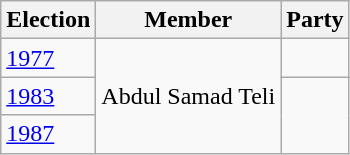<table class="wikitable sortable">
<tr>
<th>Election</th>
<th>Member</th>
<th colspan=2>Party</th>
</tr>
<tr>
<td><a href='#'>1977</a></td>
<td rowspan=3>Abdul Samad Teli</td>
<td></td>
</tr>
<tr>
<td><a href='#'>1983</a></td>
</tr>
<tr>
<td><a href='#'>1987</a></td>
</tr>
</table>
